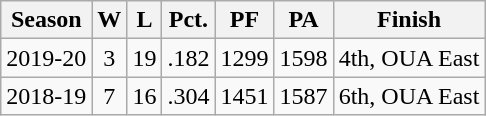<table class="wikitable">
<tr>
<th>Season</th>
<th>W</th>
<th>L</th>
<th>Pct.</th>
<th>PF</th>
<th>PA</th>
<th>Finish</th>
</tr>
<tr align="center" bgcolor=>
<td>2019-20</td>
<td>3</td>
<td>19</td>
<td>.182</td>
<td>1299</td>
<td>1598</td>
<td>4th, OUA East</td>
</tr>
<tr align="center" bgcolor=>
<td>2018-19</td>
<td>7</td>
<td>16</td>
<td>.304</td>
<td>1451</td>
<td>1587</td>
<td>6th, OUA East</td>
</tr>
</table>
